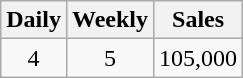<table class="wikitable">
<tr>
<th>Daily</th>
<th>Weekly</th>
<th>Sales</th>
</tr>
<tr>
<td align="center">4</td>
<td align="center">5</td>
<td>105,000</td>
</tr>
</table>
